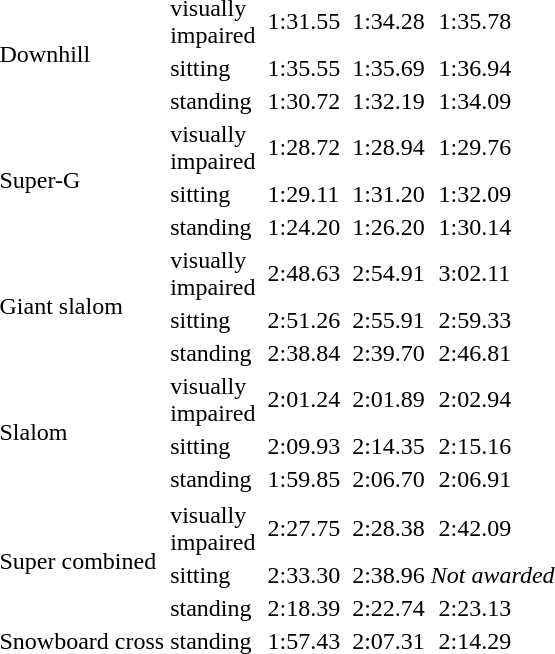<table>
<tr>
<td rowspan="3">Downhill<br></td>
<td>visually<br>impaired</td>
<td></td>
<td>1:31.55</td>
<td></td>
<td>1:34.28</td>
<td></td>
<td>1:35.78</td>
</tr>
<tr>
<td>sitting</td>
<td></td>
<td>1:35.55</td>
<td></td>
<td>1:35.69</td>
<td></td>
<td>1:36.94</td>
</tr>
<tr>
<td>standing</td>
<td></td>
<td>1:30.72</td>
<td></td>
<td>1:32.19</td>
<td></td>
<td>1:34.09</td>
</tr>
<tr>
<td rowspan="3">Super-G<br></td>
<td>visually<br>impaired</td>
<td></td>
<td>1:28.72</td>
<td></td>
<td>1:28.94</td>
<td></td>
<td>1:29.76</td>
</tr>
<tr>
<td>sitting</td>
<td></td>
<td>1:29.11</td>
<td></td>
<td>1:31.20</td>
<td></td>
<td>1:32.09</td>
</tr>
<tr>
<td>standing</td>
<td></td>
<td>1:24.20</td>
<td></td>
<td>1:26.20</td>
<td></td>
<td>1:30.14</td>
</tr>
<tr>
<td rowspan="3">Giant slalom<br></td>
<td>visually<br>impaired</td>
<td></td>
<td>2:48.63</td>
<td></td>
<td>2:54.91</td>
<td></td>
<td>3:02.11</td>
</tr>
<tr>
<td>sitting</td>
<td></td>
<td>2:51.26</td>
<td></td>
<td>2:55.91</td>
<td></td>
<td>2:59.33</td>
</tr>
<tr>
<td>standing</td>
<td></td>
<td>2:38.84</td>
<td></td>
<td>2:39.70</td>
<td></td>
<td>2:46.81</td>
</tr>
<tr>
<td rowspan="3">Slalom<br></td>
<td>visually<br>impaired</td>
<td></td>
<td>2:01.24</td>
<td></td>
<td>2:01.89</td>
<td></td>
<td>2:02.94</td>
</tr>
<tr>
<td>sitting</td>
<td></td>
<td>2:09.93</td>
<td></td>
<td>2:14.35</td>
<td></td>
<td>2:15.16</td>
</tr>
<tr>
<td>standing</td>
<td></td>
<td>1:59.85</td>
<td></td>
<td>2:06.70</td>
<td></td>
<td>2:06.91</td>
</tr>
<tr>
</tr>
<tr>
<td rowspan="3">Super combined<br></td>
<td>visually<br>impaired</td>
<td></td>
<td>2:27.75</td>
<td></td>
<td>2:28.38</td>
<td></td>
<td>2:42.09</td>
</tr>
<tr>
<td>sitting</td>
<td></td>
<td>2:33.30</td>
<td></td>
<td>2:38.96</td>
<td colspan=2><em>Not awarded</em></td>
</tr>
<tr>
<td>standing</td>
<td></td>
<td>2:18.39</td>
<td></td>
<td>2:22.74</td>
<td></td>
<td>2:23.13</td>
</tr>
<tr>
<td>Snowboard cross<br></td>
<td>standing</td>
<td></td>
<td>1:57.43</td>
<td></td>
<td>2:07.31</td>
<td></td>
<td>2:14.29</td>
</tr>
</table>
